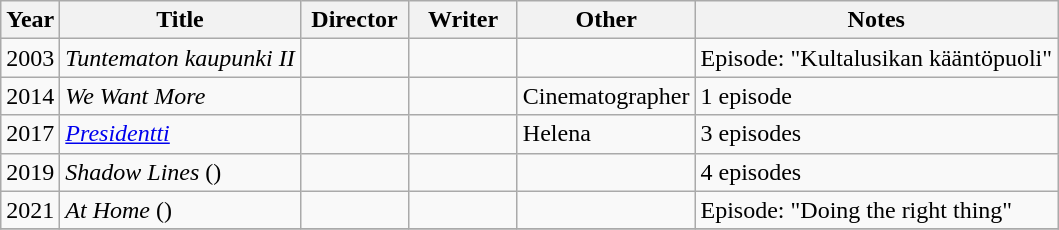<table class="wikitable sortable">
<tr>
<th>Year</th>
<th>Title</th>
<th width="65">Director</th>
<th width="65">Writer</th>
<th>Other</th>
<th>Notes</th>
</tr>
<tr>
<td>2003</td>
<td><em>Tuntematon kaupunki II</em></td>
<td></td>
<td></td>
<td></td>
<td>Episode: "Kultalusikan kääntöpuoli"</td>
</tr>
<tr>
<td>2014</td>
<td><em>We Want More</em></td>
<td></td>
<td></td>
<td>Cinematographer</td>
<td>1 episode</td>
</tr>
<tr>
<td>2017</td>
<td><em><a href='#'>Presidentti</a></em></td>
<td></td>
<td></td>
<td>Helena</td>
<td>3 episodes</td>
</tr>
<tr>
<td>2019</td>
<td><em>Shadow Lines</em> ()</td>
<td></td>
<td></td>
<td></td>
<td>4 episodes</td>
</tr>
<tr>
<td>2021</td>
<td><em>At Home</em> ()</td>
<td></td>
<td></td>
<td></td>
<td>Episode: "Doing the right thing"</td>
</tr>
<tr>
</tr>
</table>
